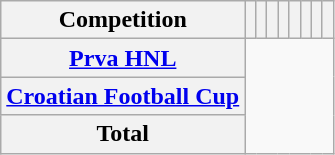<table class="wikitable sortable plainrowheaders" style="text-align:center;">
<tr>
<th scope=col>Competition</th>
<th scope=col></th>
<th scope=col></th>
<th scope=col></th>
<th scope=col></th>
<th scope=col></th>
<th scope=col></th>
<th scope=col></th>
<th scope=col></th>
</tr>
<tr>
<th scope=row align=left><a href='#'>Prva HNL</a><br></th>
</tr>
<tr>
<th scope=row align=left><a href='#'>Croatian Football Cup</a><br></th>
</tr>
<tr>
<th scope=row><strong>Total</strong><br></th>
</tr>
</table>
